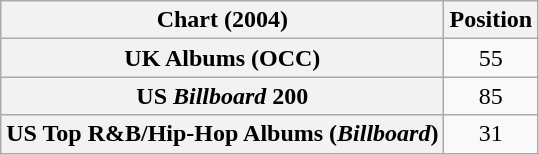<table class="wikitable sortable plainrowheaders" style="text-align:center">
<tr>
<th scope="col">Chart (2004)</th>
<th scope="col">Position</th>
</tr>
<tr>
<th scope="row">UK Albums (OCC)</th>
<td style="text-align:center;">55</td>
</tr>
<tr>
<th scope="row">US <em>Billboard</em> 200</th>
<td style="text-align:center;">85</td>
</tr>
<tr>
<th scope="row">US Top R&B/Hip-Hop Albums (<em>Billboard</em>)</th>
<td style="text-align:center;">31</td>
</tr>
</table>
